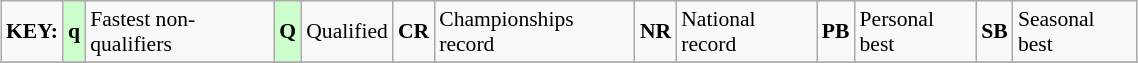<table class="wikitable" style="margin:0.5em auto; font-size:90%;position:relative;" width=60%>
<tr>
<td><strong>KEY:</strong></td>
<td bgcolor=ccffcc align=center><strong>q</strong></td>
<td>Fastest non-qualifiers</td>
<td bgcolor=ccffcc align=center><strong>Q</strong></td>
<td>Qualified</td>
<td align=center><strong>CR</strong></td>
<td>Championships record</td>
<td align=center><strong>NR</strong></td>
<td>National record</td>
<td align=center><strong>PB</strong></td>
<td>Personal best</td>
<td align=center><strong>SB</strong></td>
<td>Seasonal best</td>
</tr>
<tr>
</tr>
</table>
